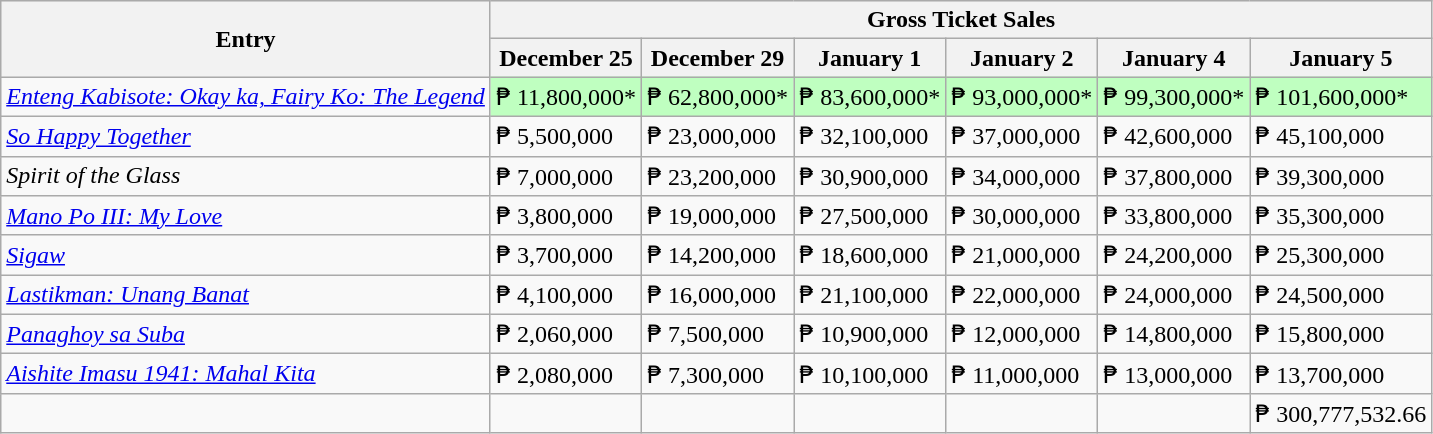<table class="wikitable sortable" style="text align: center">
<tr bgcolor="#efefef">
<th rowspan=2>Entry</th>
<th colspan=6>Gross Ticket Sales</th>
</tr>
<tr>
<th>December 25</th>
<th>December 29</th>
<th>January 1</th>
<th>January 2</th>
<th>January 4</th>
<th>January 5</th>
</tr>
<tr>
<td><em><a href='#'>Enteng Kabisote: Okay ka, Fairy Ko: The Legend</a></em></td>
<td data-sort-value="1" style="background:#BFFFC0;">₱ 11,800,000*</td>
<td data-sort-value="1" style="background:#BFFFC0;">₱ 62,800,000*</td>
<td data-sort-value="1" style="background:#BFFFC0;">₱ 83,600,000*</td>
<td data-sort-value="1" style="background:#BFFFC0;">₱ 93,000,000*</td>
<td data-sort-value="1" style="background:#BFFFC0;">₱ 99,300,000*</td>
<td data-sort-value="1" style="background:#BFFFC0;">₱ 101,600,000*</td>
</tr>
<tr>
<td><em><a href='#'>So Happy Together</a></em></td>
<td data-sort-value="3">₱ 5,500,000</td>
<td data-sort-value="3">₱ 23,000,000</td>
<td data-sort-value="2">₱ 32,100,000</td>
<td data-sort-value="2">₱ 37,000,000</td>
<td data-sort-value="2">₱ 42,600,000</td>
<td data-sort-value="2">₱ 45,100,000</td>
</tr>
<tr>
<td><em>Spirit of the Glass</em></td>
<td data-sort-value="2">₱ 7,000,000</td>
<td data-sort-value="2">₱ 23,200,000</td>
<td data-sort-value="3">₱ 30,900,000</td>
<td data-sort-value="3">₱ 34,000,000</td>
<td data-sort-value="3">₱ 37,800,000</td>
<td data-sort-value="3">₱ 39,300,000</td>
</tr>
<tr>
<td><em><a href='#'>Mano Po III: My Love</a></em></td>
<td data-sort-value="5">₱ 3,800,000</td>
<td data-sort-value="4">₱ 19,000,000</td>
<td data-sort-value="4">₱ 27,500,000</td>
<td data-sort-value="4">₱ 30,000,000</td>
<td data-sort-value="4">₱ 33,800,000</td>
<td data-sort-value="4">₱ 35,300,000</td>
</tr>
<tr>
<td><em><a href='#'>Sigaw</a></em></td>
<td data-sort-value="6">₱ 3,700,000</td>
<td data-sort-value="6">₱ 14,200,000</td>
<td data-sort-value="6">₱ 18,600,000</td>
<td data-sort-value="6">₱ 21,000,000</td>
<td data-sort-value="5">₱ 24,200,000</td>
<td data-sort-value="5">₱ 25,300,000</td>
</tr>
<tr>
<td><em><a href='#'>Lastikman: Unang Banat</a></em></td>
<td data-sort-value="4">₱ 4,100,000</td>
<td data-sort-value="5">₱ 16,000,000</td>
<td data-sort-value="5">₱ 21,100,000</td>
<td data-sort-value="5">₱ 22,000,000</td>
<td data-sort-value="6">₱ 24,000,000</td>
<td data-sort-value="6">₱ 24,500,000</td>
</tr>
<tr>
<td><em><a href='#'>Panaghoy sa Suba</a></em></td>
<td data-sort-value="8">₱ 2,060,000</td>
<td data-sort-value="7">₱ 7,500,000</td>
<td data-sort-value="7">₱ 10,900,000</td>
<td data-sort-value="7">₱ 12,000,000</td>
<td data-sort-value="7">₱ 14,800,000</td>
<td data-sort-value="7">₱ 15,800,000</td>
</tr>
<tr>
<td><em><a href='#'>Aishite Imasu 1941: Mahal Kita</a></em></td>
<td data-sort-value="7">₱ 2,080,000</td>
<td data-sort-value="8">₱ 7,300,000</td>
<td data-sort-value="8">₱ 10,100,000</td>
<td data-sort-value="8">₱ 11,000,000</td>
<td data-sort-value="8">₱ 13,000,000</td>
<td data-sort-value="8">₱ 13,700,000</td>
</tr>
<tr>
<td></td>
<td></td>
<td></td>
<td></td>
<td></td>
<td><strong></strong></td>
<td>₱ 300,777,532.66</td>
</tr>
</table>
